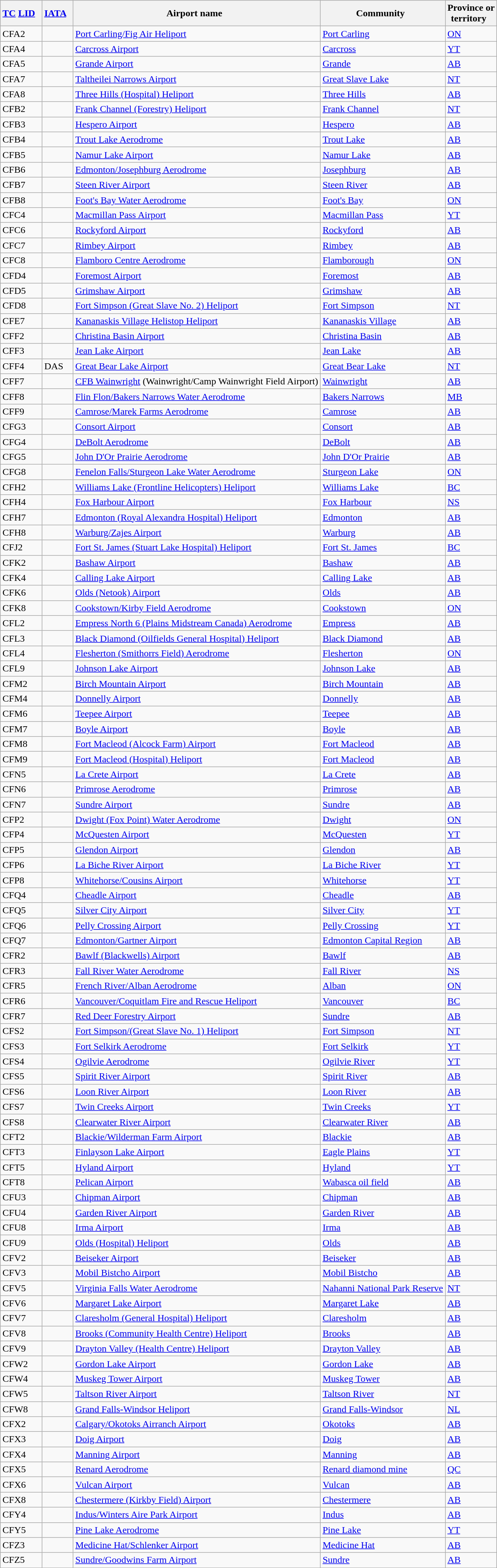<table class="wikitable" style="width:auto;">
<tr>
<th width="*"><a href='#'>TC</a> <a href='#'>LID</a>  </th>
<th width="*"><a href='#'>IATA</a>  </th>
<th width="*">Airport name  </th>
<th width="*">Community  </th>
<th width="*">Province or<br>territory  </th>
</tr>
<tr>
<td>CFA2</td>
<td></td>
<td><a href='#'>Port Carling/Fig Air Heliport</a></td>
<td><a href='#'>Port Carling</a></td>
<td><a href='#'>ON</a></td>
</tr>
<tr>
<td>CFA4</td>
<td></td>
<td><a href='#'>Carcross Airport</a></td>
<td><a href='#'>Carcross</a></td>
<td><a href='#'>YT</a></td>
</tr>
<tr>
<td>CFA5</td>
<td></td>
<td><a href='#'>Grande Airport</a></td>
<td><a href='#'>Grande</a></td>
<td><a href='#'>AB</a></td>
</tr>
<tr>
<td>CFA7</td>
<td></td>
<td><a href='#'>Taltheilei Narrows Airport</a></td>
<td><a href='#'>Great Slave Lake</a></td>
<td><a href='#'>NT</a></td>
</tr>
<tr>
<td>CFA8</td>
<td></td>
<td><a href='#'>Three Hills (Hospital) Heliport</a></td>
<td><a href='#'>Three Hills</a></td>
<td><a href='#'>AB</a></td>
</tr>
<tr>
<td>CFB2</td>
<td></td>
<td><a href='#'>Frank Channel (Forestry) Heliport</a></td>
<td><a href='#'>Frank Channel</a></td>
<td><a href='#'>NT</a></td>
</tr>
<tr>
<td>CFB3</td>
<td></td>
<td><a href='#'>Hespero Airport</a></td>
<td><a href='#'>Hespero</a></td>
<td><a href='#'>AB</a></td>
</tr>
<tr>
<td>CFB4</td>
<td></td>
<td><a href='#'>Trout Lake Aerodrome</a></td>
<td><a href='#'>Trout Lake</a></td>
<td><a href='#'>AB</a></td>
</tr>
<tr>
<td>CFB5</td>
<td></td>
<td><a href='#'>Namur Lake Airport</a></td>
<td><a href='#'>Namur Lake</a></td>
<td><a href='#'>AB</a></td>
</tr>
<tr>
<td>CFB6</td>
<td></td>
<td><a href='#'>Edmonton/Josephburg Aerodrome</a></td>
<td><a href='#'>Josephburg</a></td>
<td><a href='#'>AB</a></td>
</tr>
<tr>
<td>CFB7</td>
<td></td>
<td><a href='#'>Steen River Airport</a></td>
<td><a href='#'>Steen River</a></td>
<td><a href='#'>AB</a></td>
</tr>
<tr>
<td>CFB8</td>
<td></td>
<td><a href='#'>Foot's Bay Water Aerodrome</a></td>
<td><a href='#'>Foot's Bay</a></td>
<td><a href='#'>ON</a></td>
</tr>
<tr>
<td>CFC4</td>
<td></td>
<td><a href='#'>Macmillan Pass Airport</a></td>
<td><a href='#'>Macmillan Pass</a></td>
<td><a href='#'>YT</a></td>
</tr>
<tr>
<td>CFC6</td>
<td></td>
<td><a href='#'>Rockyford Airport</a></td>
<td><a href='#'>Rockyford</a></td>
<td><a href='#'>AB</a></td>
</tr>
<tr>
<td>CFC7</td>
<td></td>
<td><a href='#'>Rimbey Airport</a></td>
<td><a href='#'>Rimbey</a></td>
<td><a href='#'>AB</a></td>
</tr>
<tr>
<td>CFC8</td>
<td></td>
<td><a href='#'>Flamboro Centre Aerodrome</a></td>
<td><a href='#'>Flamborough</a></td>
<td><a href='#'>ON</a></td>
</tr>
<tr>
<td>CFD4</td>
<td></td>
<td><a href='#'>Foremost Airport</a></td>
<td><a href='#'>Foremost</a></td>
<td><a href='#'>AB</a></td>
</tr>
<tr>
<td>CFD5</td>
<td></td>
<td><a href='#'>Grimshaw Airport</a></td>
<td><a href='#'>Grimshaw</a></td>
<td><a href='#'>AB</a></td>
</tr>
<tr>
<td>CFD8</td>
<td></td>
<td><a href='#'>Fort Simpson (Great Slave No. 2) Heliport</a></td>
<td><a href='#'>Fort Simpson</a></td>
<td><a href='#'>NT</a></td>
</tr>
<tr>
<td>CFE7</td>
<td></td>
<td><a href='#'>Kananaskis Village Helistop Heliport</a></td>
<td><a href='#'>Kananaskis Village</a></td>
<td><a href='#'>AB</a></td>
</tr>
<tr>
<td>CFF2</td>
<td></td>
<td><a href='#'>Christina Basin Airport</a></td>
<td><a href='#'>Christina Basin</a></td>
<td><a href='#'>AB</a></td>
</tr>
<tr>
<td>CFF3</td>
<td></td>
<td><a href='#'>Jean Lake Airport</a></td>
<td><a href='#'>Jean Lake</a></td>
<td><a href='#'>AB</a></td>
</tr>
<tr>
<td>CFF4</td>
<td>DAS</td>
<td><a href='#'>Great Bear Lake Airport</a></td>
<td><a href='#'>Great Bear Lake</a></td>
<td><a href='#'>NT</a></td>
</tr>
<tr>
<td>CFF7</td>
<td></td>
<td><a href='#'>CFB Wainwright</a> (Wainwright/Camp Wainwright Field Airport)</td>
<td><a href='#'>Wainwright</a></td>
<td><a href='#'>AB</a></td>
</tr>
<tr>
<td>CFF8</td>
<td></td>
<td><a href='#'>Flin Flon/Bakers Narrows Water Aerodrome</a></td>
<td><a href='#'>Bakers Narrows</a></td>
<td><a href='#'>MB</a></td>
</tr>
<tr>
<td>CFF9</td>
<td></td>
<td><a href='#'>Camrose/Marek Farms Aerodrome</a></td>
<td><a href='#'>Camrose</a></td>
<td><a href='#'>AB</a></td>
</tr>
<tr>
<td>CFG3</td>
<td></td>
<td><a href='#'>Consort Airport</a></td>
<td><a href='#'>Consort</a></td>
<td><a href='#'>AB</a></td>
</tr>
<tr>
<td>CFG4</td>
<td></td>
<td><a href='#'>DeBolt Aerodrome</a></td>
<td><a href='#'>DeBolt</a></td>
<td><a href='#'>AB</a></td>
</tr>
<tr>
<td>CFG5</td>
<td></td>
<td><a href='#'>John D'Or Prairie Aerodrome</a></td>
<td><a href='#'>John D'Or Prairie</a></td>
<td><a href='#'>AB</a></td>
</tr>
<tr>
<td>CFG8</td>
<td></td>
<td><a href='#'>Fenelon Falls/Sturgeon Lake Water Aerodrome</a></td>
<td><a href='#'>Sturgeon Lake</a></td>
<td><a href='#'>ON</a></td>
</tr>
<tr>
<td>CFH2</td>
<td></td>
<td><a href='#'>Williams Lake (Frontline Helicopters) Heliport</a></td>
<td><a href='#'>Williams Lake</a></td>
<td><a href='#'>BC</a></td>
</tr>
<tr>
<td>CFH4</td>
<td></td>
<td><a href='#'>Fox Harbour Airport</a></td>
<td><a href='#'>Fox Harbour</a></td>
<td><a href='#'>NS</a></td>
</tr>
<tr>
<td>CFH7</td>
<td></td>
<td><a href='#'>Edmonton (Royal Alexandra Hospital) Heliport</a></td>
<td><a href='#'>Edmonton</a></td>
<td><a href='#'>AB</a></td>
</tr>
<tr>
<td>CFH8</td>
<td></td>
<td><a href='#'>Warburg/Zajes Airport</a></td>
<td><a href='#'>Warburg</a></td>
<td><a href='#'>AB</a></td>
</tr>
<tr>
<td>CFJ2</td>
<td></td>
<td><a href='#'>Fort St. James (Stuart Lake Hospital) Heliport</a></td>
<td><a href='#'>Fort St. James</a></td>
<td><a href='#'>BC</a></td>
</tr>
<tr>
<td>CFK2</td>
<td></td>
<td><a href='#'>Bashaw Airport</a></td>
<td><a href='#'>Bashaw</a></td>
<td><a href='#'>AB</a></td>
</tr>
<tr>
<td>CFK4</td>
<td></td>
<td><a href='#'>Calling Lake Airport</a></td>
<td><a href='#'>Calling Lake</a></td>
<td><a href='#'>AB</a></td>
</tr>
<tr>
<td>CFK6</td>
<td></td>
<td><a href='#'>Olds (Netook) Airport</a></td>
<td><a href='#'>Olds</a></td>
<td><a href='#'>AB</a></td>
</tr>
<tr>
<td>CFK8</td>
<td></td>
<td><a href='#'>Cookstown/Kirby Field Aerodrome</a></td>
<td><a href='#'>Cookstown</a></td>
<td><a href='#'>ON</a></td>
</tr>
<tr>
<td>CFL2</td>
<td></td>
<td><a href='#'>Empress North 6 (Plains Midstream Canada) Aerodrome</a></td>
<td><a href='#'>Empress</a></td>
<td><a href='#'>AB</a></td>
</tr>
<tr>
<td>CFL3</td>
<td></td>
<td><a href='#'>Black Diamond (Oilfields General Hospital) Heliport</a></td>
<td><a href='#'>Black Diamond</a></td>
<td><a href='#'>AB</a></td>
</tr>
<tr>
<td>CFL4</td>
<td></td>
<td><a href='#'>Flesherton (Smithorrs Field) Aerodrome</a></td>
<td><a href='#'>Flesherton</a></td>
<td><a href='#'>ON</a></td>
</tr>
<tr>
<td>CFL9</td>
<td></td>
<td><a href='#'>Johnson Lake Airport</a></td>
<td><a href='#'>Johnson Lake</a></td>
<td><a href='#'>AB</a></td>
</tr>
<tr>
<td>CFM2</td>
<td></td>
<td><a href='#'>Birch Mountain Airport</a></td>
<td><a href='#'>Birch Mountain</a></td>
<td><a href='#'>AB</a></td>
</tr>
<tr>
<td>CFM4</td>
<td></td>
<td><a href='#'>Donnelly Airport</a></td>
<td><a href='#'>Donnelly</a></td>
<td><a href='#'>AB</a></td>
</tr>
<tr>
<td>CFM6</td>
<td></td>
<td><a href='#'>Teepee Airport</a></td>
<td><a href='#'>Teepee</a></td>
<td><a href='#'>AB</a></td>
</tr>
<tr>
<td>CFM7</td>
<td></td>
<td><a href='#'>Boyle Airport</a></td>
<td><a href='#'>Boyle</a></td>
<td><a href='#'>AB</a></td>
</tr>
<tr>
<td>CFM8</td>
<td></td>
<td><a href='#'>Fort Macleod (Alcock Farm) Airport</a></td>
<td><a href='#'>Fort Macleod</a></td>
<td><a href='#'>AB</a></td>
</tr>
<tr>
<td>CFM9</td>
<td></td>
<td><a href='#'>Fort Macleod (Hospital) Heliport</a></td>
<td><a href='#'>Fort Macleod</a></td>
<td><a href='#'>AB</a></td>
</tr>
<tr>
<td>CFN5</td>
<td></td>
<td><a href='#'>La Crete Airport</a></td>
<td><a href='#'>La Crete</a></td>
<td><a href='#'>AB</a></td>
</tr>
<tr>
<td>CFN6</td>
<td></td>
<td><a href='#'>Primrose Aerodrome</a></td>
<td><a href='#'>Primrose</a></td>
<td><a href='#'>AB</a></td>
</tr>
<tr>
<td>CFN7</td>
<td></td>
<td><a href='#'>Sundre Airport</a></td>
<td><a href='#'>Sundre</a></td>
<td><a href='#'>AB</a></td>
</tr>
<tr>
<td>CFP2</td>
<td></td>
<td><a href='#'>Dwight (Fox Point) Water Aerodrome</a></td>
<td><a href='#'>Dwight</a></td>
<td><a href='#'>ON</a></td>
</tr>
<tr>
<td>CFP4</td>
<td></td>
<td><a href='#'>McQuesten Airport</a></td>
<td><a href='#'>McQuesten</a></td>
<td><a href='#'>YT</a></td>
</tr>
<tr>
<td>CFP5</td>
<td></td>
<td><a href='#'>Glendon Airport</a></td>
<td><a href='#'>Glendon</a></td>
<td><a href='#'>AB</a></td>
</tr>
<tr>
<td>CFP6</td>
<td></td>
<td><a href='#'>La Biche River Airport</a></td>
<td><a href='#'>La Biche River</a></td>
<td><a href='#'>YT</a></td>
</tr>
<tr>
<td>CFP8</td>
<td></td>
<td><a href='#'>Whitehorse/Cousins Airport</a></td>
<td><a href='#'>Whitehorse</a></td>
<td><a href='#'>YT</a></td>
</tr>
<tr>
<td>CFQ4</td>
<td></td>
<td><a href='#'>Cheadle Airport</a></td>
<td><a href='#'>Cheadle</a></td>
<td><a href='#'>AB</a></td>
</tr>
<tr>
<td>CFQ5</td>
<td></td>
<td><a href='#'>Silver City Airport</a></td>
<td><a href='#'>Silver City</a></td>
<td><a href='#'>YT</a></td>
</tr>
<tr>
<td>CFQ6</td>
<td></td>
<td><a href='#'>Pelly Crossing Airport</a></td>
<td><a href='#'>Pelly Crossing</a></td>
<td><a href='#'>YT</a></td>
</tr>
<tr>
<td>CFQ7</td>
<td></td>
<td><a href='#'>Edmonton/Gartner Airport</a></td>
<td><a href='#'>Edmonton Capital Region</a></td>
<td><a href='#'>AB</a></td>
</tr>
<tr>
<td>CFR2</td>
<td></td>
<td><a href='#'>Bawlf (Blackwells) Airport</a></td>
<td><a href='#'>Bawlf</a></td>
<td><a href='#'>AB</a></td>
</tr>
<tr>
<td>CFR3</td>
<td></td>
<td><a href='#'>Fall River Water Aerodrome</a></td>
<td><a href='#'>Fall River</a></td>
<td><a href='#'>NS</a></td>
</tr>
<tr>
<td>CFR5</td>
<td></td>
<td><a href='#'>French River/Alban Aerodrome</a></td>
<td><a href='#'>Alban</a></td>
<td><a href='#'>ON</a></td>
</tr>
<tr>
<td>CFR6</td>
<td></td>
<td><a href='#'>Vancouver/Coquitlam Fire and Rescue Heliport</a></td>
<td><a href='#'>Vancouver</a></td>
<td><a href='#'>BC</a></td>
</tr>
<tr>
<td>CFR7</td>
<td></td>
<td><a href='#'>Red Deer Forestry Airport</a></td>
<td><a href='#'>Sundre</a></td>
<td><a href='#'>AB</a></td>
</tr>
<tr>
<td>CFS2</td>
<td></td>
<td><a href='#'>Fort Simpson/(Great Slave No. 1) Heliport</a></td>
<td><a href='#'>Fort Simpson</a></td>
<td><a href='#'>NT</a></td>
</tr>
<tr>
<td>CFS3</td>
<td></td>
<td><a href='#'>Fort Selkirk Aerodrome</a></td>
<td><a href='#'>Fort Selkirk</a></td>
<td><a href='#'>YT</a></td>
</tr>
<tr>
<td>CFS4</td>
<td></td>
<td><a href='#'>Ogilvie Aerodrome</a></td>
<td><a href='#'>Ogilvie River</a></td>
<td><a href='#'>YT</a></td>
</tr>
<tr>
<td>CFS5</td>
<td></td>
<td><a href='#'>Spirit River Airport</a></td>
<td><a href='#'>Spirit River</a></td>
<td><a href='#'>AB</a></td>
</tr>
<tr>
<td>CFS6</td>
<td></td>
<td><a href='#'>Loon River Airport</a></td>
<td><a href='#'>Loon River</a></td>
<td><a href='#'>AB</a></td>
</tr>
<tr>
<td>CFS7</td>
<td></td>
<td><a href='#'>Twin Creeks Airport</a></td>
<td><a href='#'>Twin Creeks</a></td>
<td><a href='#'>YT</a></td>
</tr>
<tr>
<td>CFS8</td>
<td></td>
<td><a href='#'>Clearwater River Airport</a></td>
<td><a href='#'>Clearwater River</a></td>
<td><a href='#'>AB</a></td>
</tr>
<tr>
<td>CFT2</td>
<td></td>
<td><a href='#'>Blackie/Wilderman Farm Airport</a></td>
<td><a href='#'>Blackie</a></td>
<td><a href='#'>AB</a></td>
</tr>
<tr>
<td>CFT3</td>
<td></td>
<td><a href='#'>Finlayson Lake Airport</a></td>
<td><a href='#'>Eagle Plains</a></td>
<td><a href='#'>YT</a></td>
</tr>
<tr>
<td>CFT5</td>
<td></td>
<td><a href='#'>Hyland Airport</a></td>
<td><a href='#'>Hyland</a></td>
<td><a href='#'>YT</a></td>
</tr>
<tr>
<td>CFT8</td>
<td></td>
<td><a href='#'>Pelican Airport</a></td>
<td><a href='#'>Wabasca oil field</a></td>
<td><a href='#'>AB</a></td>
</tr>
<tr>
<td>CFU3</td>
<td></td>
<td><a href='#'>Chipman Airport</a></td>
<td><a href='#'>Chipman</a></td>
<td><a href='#'>AB</a></td>
</tr>
<tr>
<td>CFU4</td>
<td></td>
<td><a href='#'>Garden River Airport</a></td>
<td><a href='#'>Garden River</a></td>
<td><a href='#'>AB</a></td>
</tr>
<tr>
<td>CFU8</td>
<td></td>
<td><a href='#'>Irma Airport</a></td>
<td><a href='#'>Irma</a></td>
<td><a href='#'>AB</a></td>
</tr>
<tr>
<td>CFU9</td>
<td></td>
<td><a href='#'>Olds (Hospital) Heliport</a></td>
<td><a href='#'>Olds</a></td>
<td><a href='#'>AB</a></td>
</tr>
<tr>
<td>CFV2</td>
<td></td>
<td><a href='#'>Beiseker Airport</a></td>
<td><a href='#'>Beiseker</a></td>
<td><a href='#'>AB</a></td>
</tr>
<tr>
<td>CFV3</td>
<td></td>
<td><a href='#'>Mobil Bistcho Airport</a></td>
<td><a href='#'>Mobil Bistcho</a></td>
<td><a href='#'>AB</a></td>
</tr>
<tr>
<td>CFV5</td>
<td></td>
<td><a href='#'>Virginia Falls Water Aerodrome</a></td>
<td><a href='#'>Nahanni National Park Reserve</a></td>
<td><a href='#'>NT</a></td>
</tr>
<tr>
<td>CFV6</td>
<td></td>
<td><a href='#'>Margaret Lake Airport</a></td>
<td><a href='#'>Margaret Lake</a></td>
<td><a href='#'>AB</a></td>
</tr>
<tr>
<td>CFV7</td>
<td></td>
<td><a href='#'>Claresholm (General Hospital) Heliport</a></td>
<td><a href='#'>Claresholm</a></td>
<td><a href='#'>AB</a></td>
</tr>
<tr>
<td>CFV8</td>
<td></td>
<td><a href='#'>Brooks (Community Health Centre) Heliport</a></td>
<td><a href='#'>Brooks</a></td>
<td><a href='#'>AB</a></td>
</tr>
<tr>
<td>CFV9</td>
<td></td>
<td><a href='#'>Drayton Valley (Health Centre) Heliport</a></td>
<td><a href='#'>Drayton Valley</a></td>
<td><a href='#'>AB</a></td>
</tr>
<tr>
<td>CFW2</td>
<td></td>
<td><a href='#'>Gordon Lake Airport</a></td>
<td><a href='#'>Gordon Lake</a></td>
<td><a href='#'>AB</a></td>
</tr>
<tr>
<td>CFW4</td>
<td></td>
<td><a href='#'>Muskeg Tower Airport</a></td>
<td><a href='#'>Muskeg Tower</a></td>
<td><a href='#'>AB</a></td>
</tr>
<tr>
<td>CFW5</td>
<td></td>
<td><a href='#'>Taltson River Airport</a></td>
<td><a href='#'>Taltson River</a></td>
<td><a href='#'>NT</a></td>
</tr>
<tr>
<td>CFW8</td>
<td></td>
<td><a href='#'>Grand Falls-Windsor Heliport</a></td>
<td><a href='#'>Grand Falls-Windsor</a></td>
<td><a href='#'>NL</a></td>
</tr>
<tr>
<td>CFX2</td>
<td></td>
<td><a href='#'>Calgary/Okotoks Airranch Airport</a></td>
<td><a href='#'>Okotoks</a></td>
<td><a href='#'>AB</a></td>
</tr>
<tr>
<td>CFX3</td>
<td></td>
<td><a href='#'>Doig Airport</a></td>
<td><a href='#'>Doig</a></td>
<td><a href='#'>AB</a></td>
</tr>
<tr>
<td>CFX4</td>
<td></td>
<td><a href='#'>Manning Airport</a></td>
<td><a href='#'>Manning</a></td>
<td><a href='#'>AB</a></td>
</tr>
<tr>
<td>CFX5</td>
<td></td>
<td><a href='#'>Renard Aerodrome</a></td>
<td><a href='#'>Renard diamond mine</a></td>
<td><a href='#'>QC</a></td>
</tr>
<tr>
<td>CFX6</td>
<td></td>
<td><a href='#'>Vulcan Airport</a></td>
<td><a href='#'>Vulcan</a></td>
<td><a href='#'>AB</a></td>
</tr>
<tr>
<td>CFX8</td>
<td></td>
<td><a href='#'>Chestermere (Kirkby Field) Airport</a></td>
<td><a href='#'>Chestermere</a></td>
<td><a href='#'>AB</a></td>
</tr>
<tr>
<td>CFY4</td>
<td></td>
<td><a href='#'>Indus/Winters Aire Park Airport</a></td>
<td><a href='#'>Indus</a></td>
<td><a href='#'>AB</a></td>
</tr>
<tr>
<td>CFY5</td>
<td></td>
<td><a href='#'>Pine Lake Aerodrome</a></td>
<td><a href='#'>Pine Lake</a></td>
<td><a href='#'>YT</a></td>
</tr>
<tr>
<td>CFZ3</td>
<td></td>
<td><a href='#'>Medicine Hat/Schlenker Airport</a></td>
<td><a href='#'>Medicine Hat</a></td>
<td><a href='#'>AB</a></td>
</tr>
<tr>
<td>CFZ5</td>
<td></td>
<td><a href='#'>Sundre/Goodwins Farm Airport</a></td>
<td><a href='#'>Sundre</a></td>
<td><a href='#'>AB</a></td>
</tr>
</table>
